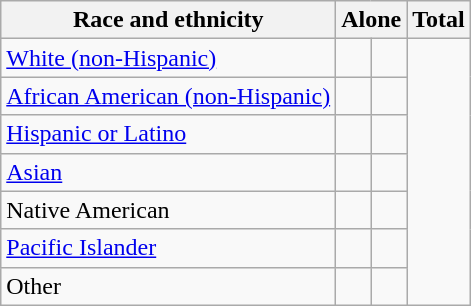<table class="wikitable sortable collapsible"; text-align:right; font-size:80%;">
<tr>
<th>Race and ethnicity</th>
<th colspan="2" data-sort-type=number>Alone</th>
<th colspan="2" data-sort-type=number>Total</th>
</tr>
<tr>
<td><a href='#'>White (non-Hispanic)</a></td>
<td align=right></td>
<td align=right></td>
</tr>
<tr>
<td><a href='#'>African American (non-Hispanic)</a></td>
<td align=right></td>
<td align=right></td>
</tr>
<tr>
<td><a href='#'>Hispanic or Latino</a></td>
<td align=right></td>
<td align=right></td>
</tr>
<tr>
<td><a href='#'>Asian</a></td>
<td align=right></td>
<td align=right></td>
</tr>
<tr>
<td>Native American</td>
<td align=right></td>
<td align=right></td>
</tr>
<tr>
<td><a href='#'>Pacific Islander</a></td>
<td align=right></td>
<td align=right></td>
</tr>
<tr>
<td>Other</td>
<td align=right></td>
<td align=right></td>
</tr>
</table>
